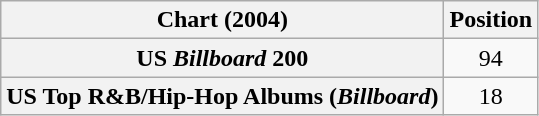<table class="wikitable sortable plainrowheaders" style="text-align:center">
<tr>
<th scope="col">Chart (2004)</th>
<th scope="col">Position</th>
</tr>
<tr>
<th scope="row">US <em>Billboard</em> 200</th>
<td>94</td>
</tr>
<tr>
<th scope="row">US Top R&B/Hip-Hop Albums (<em>Billboard</em>)</th>
<td>18</td>
</tr>
</table>
